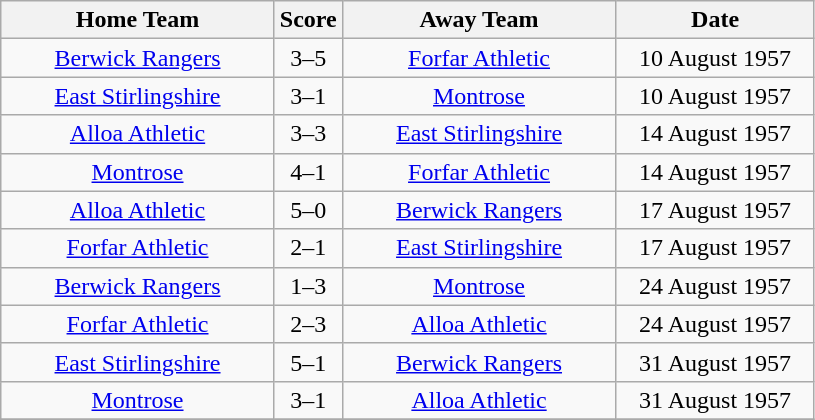<table class="wikitable" style="text-align:center;">
<tr>
<th width=175>Home Team</th>
<th width=20>Score</th>
<th width=175>Away Team</th>
<th width= 125>Date</th>
</tr>
<tr>
<td><a href='#'>Berwick Rangers</a></td>
<td>3–5</td>
<td><a href='#'>Forfar Athletic</a></td>
<td>10 August 1957</td>
</tr>
<tr>
<td><a href='#'>East Stirlingshire</a></td>
<td>3–1</td>
<td><a href='#'>Montrose</a></td>
<td>10 August 1957</td>
</tr>
<tr>
<td><a href='#'>Alloa Athletic</a></td>
<td>3–3</td>
<td><a href='#'>East Stirlingshire</a></td>
<td>14 August 1957</td>
</tr>
<tr>
<td><a href='#'>Montrose</a></td>
<td>4–1</td>
<td><a href='#'>Forfar Athletic</a></td>
<td>14 August 1957</td>
</tr>
<tr>
<td><a href='#'>Alloa Athletic</a></td>
<td>5–0</td>
<td><a href='#'>Berwick Rangers</a></td>
<td>17 August 1957</td>
</tr>
<tr>
<td><a href='#'>Forfar Athletic</a></td>
<td>2–1</td>
<td><a href='#'>East Stirlingshire</a></td>
<td>17 August 1957</td>
</tr>
<tr>
<td><a href='#'>Berwick Rangers</a></td>
<td>1–3</td>
<td><a href='#'>Montrose</a></td>
<td>24 August 1957</td>
</tr>
<tr>
<td><a href='#'>Forfar Athletic</a></td>
<td>2–3</td>
<td><a href='#'>Alloa Athletic</a></td>
<td>24 August 1957</td>
</tr>
<tr>
<td><a href='#'>East Stirlingshire</a></td>
<td>5–1</td>
<td><a href='#'>Berwick Rangers</a></td>
<td>31 August 1957</td>
</tr>
<tr>
<td><a href='#'>Montrose</a></td>
<td>3–1</td>
<td><a href='#'>Alloa Athletic</a></td>
<td>31 August 1957</td>
</tr>
<tr>
</tr>
</table>
